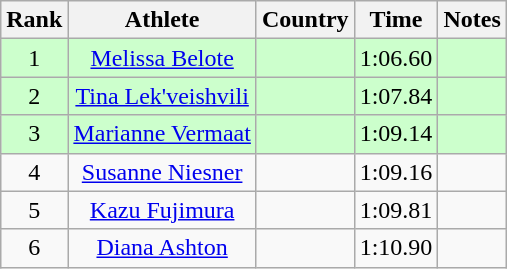<table class="wikitable sortable" style="text-align:center">
<tr>
<th>Rank</th>
<th>Athlete</th>
<th>Country</th>
<th>Time</th>
<th>Notes</th>
</tr>
<tr bgcolor=ccffcc>
<td>1</td>
<td><a href='#'>Melissa Belote</a></td>
<td align=left></td>
<td>1:06.60</td>
<td></td>
</tr>
<tr bgcolor=ccffcc>
<td>2</td>
<td><a href='#'>Tina Lek'veishvili</a></td>
<td align=left></td>
<td>1:07.84</td>
<td></td>
</tr>
<tr bgcolor=ccffcc>
<td>3</td>
<td><a href='#'>Marianne Vermaat</a></td>
<td align=left></td>
<td>1:09.14</td>
<td></td>
</tr>
<tr>
<td>4</td>
<td><a href='#'>Susanne Niesner</a></td>
<td align=left></td>
<td>1:09.16</td>
<td></td>
</tr>
<tr>
<td>5</td>
<td><a href='#'>Kazu Fujimura</a></td>
<td align=left></td>
<td>1:09.81</td>
<td></td>
</tr>
<tr>
<td>6</td>
<td><a href='#'>Diana Ashton</a></td>
<td align=left></td>
<td>1:10.90</td>
<td></td>
</tr>
</table>
